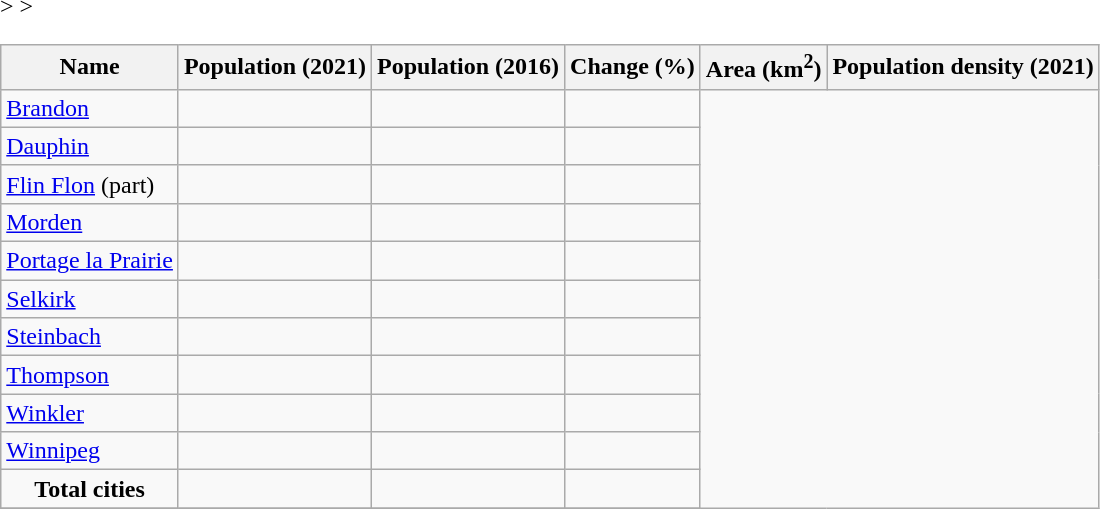<table class="wikitable sortable sticky-header"<onlyinclude>>
<tr>
<th>Name</th>
<th>Population (2021)</th>
<th>Population (2016)</th>
<th>Change (%)</th>
<th>Area (km<sup>2</sup>)</th>
<th>Population density (2021)</th>
</tr>
<tr>
<td><a href='#'>Brandon</a></td>
<td></td>
<td align=center></td>
<td align=center></td>
</tr>
<tr>
<td><a href='#'>Dauphin</a></td>
<td></td>
<td align=center></td>
<td align=center></td>
</tr>
<tr>
<td><a href='#'>Flin Flon</a> (part)</td>
<td></td>
<td align=center></td>
<td align=center></td>
</tr>
<tr>
<td><a href='#'>Morden</a></td>
<td></td>
<td align=center></td>
<td align=center></td>
</tr>
<tr>
<td><a href='#'>Portage la Prairie</a></td>
<td></td>
<td align=center></td>
<td align=center></td>
</tr>
<tr>
<td><a href='#'>Selkirk</a></td>
<td></td>
<td align=center></td>
<td align=center></td>
</tr>
<tr>
<td><a href='#'>Steinbach</a></td>
<td></td>
<td align=center></td>
<td align=center></td>
</tr>
<tr>
<td><a href='#'>Thompson</a></td>
<td></td>
<td align=center></td>
<td align=center></td>
</tr>
<tr>
<td><a href='#'>Winkler</a></td>
<td></td>
<td align=center></td>
<td align=center></td>
</tr>
<tr>
<td><a href='#'>Winnipeg</a></td>
<td></td>
<td align=center></td>
<td align=center></td>
</tr>
<tr class="sortbottom" align="center">
<td align="center"><strong>Total cities</strong></td>
<td></td>
<td align="center"><strong></strong></td>
<td align="center"><strong></strong></td>
</tr>
<tr </onlyinclude>>
</tr>
</table>
